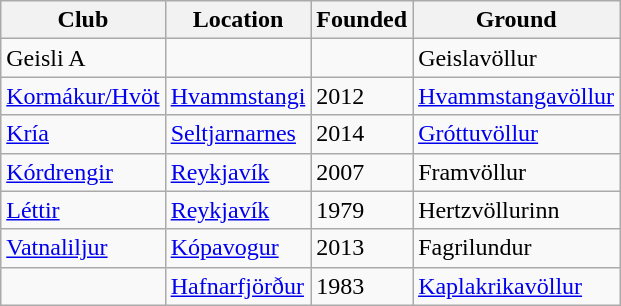<table class="wikitable sortable">
<tr>
<th>Club</th>
<th>Location</th>
<th>Founded</th>
<th>Ground</th>
</tr>
<tr>
<td>Geisli A</td>
<td></td>
<td></td>
<td>Geislavöllur</td>
</tr>
<tr>
<td><a href='#'>Kormákur/Hvöt</a></td>
<td><a href='#'>Hvammstangi</a></td>
<td>2012</td>
<td><a href='#'>Hvammstangavöllur</a></td>
</tr>
<tr>
<td><a href='#'>Kría</a></td>
<td><a href='#'>Seltjarnarnes</a></td>
<td>2014</td>
<td><a href='#'>Gróttuvöllur</a></td>
</tr>
<tr>
<td><a href='#'>Kórdrengir</a></td>
<td><a href='#'>Reykjavík</a></td>
<td>2007</td>
<td>Framvöllur</td>
</tr>
<tr>
<td><a href='#'>Léttir</a></td>
<td><a href='#'>Reykjavík</a></td>
<td>1979</td>
<td>Hertzvöllurinn</td>
</tr>
<tr>
<td><a href='#'>Vatnaliljur</a></td>
<td><a href='#'>Kópavogur</a></td>
<td>2013</td>
<td>Fagrilundur</td>
</tr>
<tr>
<td></td>
<td><a href='#'>Hafnarfjörður</a></td>
<td>1983</td>
<td><a href='#'>Kaplakrikavöllur</a></td>
</tr>
</table>
